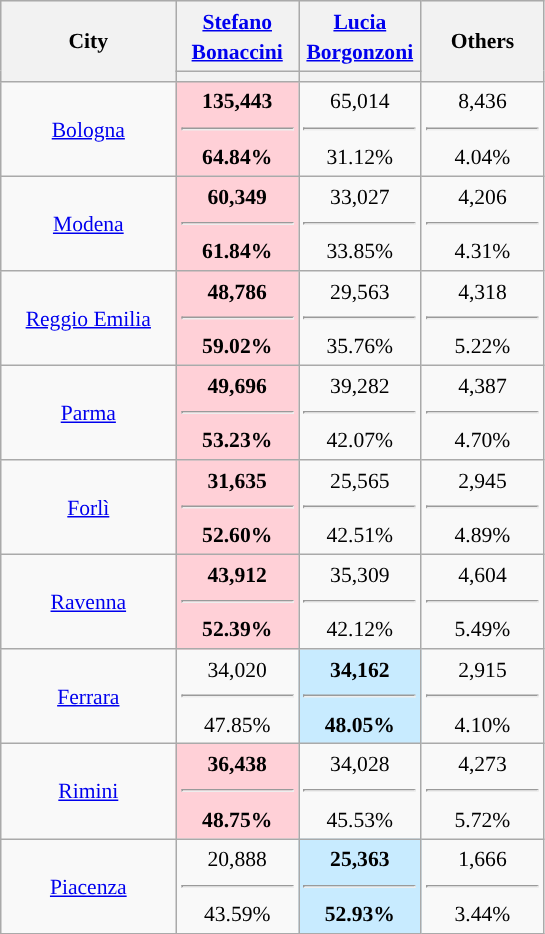<table class="wikitable" style="text-align:center;font-size:90%;line-height:20px">
<tr style="height:30px; background-color:#E9E9E9">
<th style="width:110px;" rowspan="2">City</th>
<th style="width:75px;"><a href='#'>Stefano Bonaccini</a></th>
<th style="width:75px;"><a href='#'>Lucia Borgonzoni</a></th>
<th rowspan="2" style="width:75px;">Others</th>
</tr>
<tr>
<th style="background:"></th>
<th style="background:"></th>
</tr>
<tr>
<td><a href='#'>Bologna</a></td>
<td style="background:#FFD0D7"><strong>135,443 <hr>64.84%</strong></td>
<td>65,014 <hr>31.12%</td>
<td>8,436 <hr>4.04%</td>
</tr>
<tr>
<td><a href='#'>Modena</a></td>
<td style="background:#FFD0D7"><strong>60,349 <hr>61.84%</strong></td>
<td>33,027 <hr>33.85%</td>
<td>4,206 <hr>4.31%</td>
</tr>
<tr>
<td><a href='#'>Reggio Emilia</a></td>
<td style="background:#FFD0D7"><strong>48,786 <hr>59.02%</strong></td>
<td>29,563 <hr>35.76%</td>
<td>4,318 <hr>5.22%</td>
</tr>
<tr>
<td><a href='#'>Parma</a></td>
<td style="background:#FFD0D7"><strong>49,696 <hr>53.23%</strong></td>
<td>39,282 <hr>42.07%</td>
<td>4,387 <hr>4.70%</td>
</tr>
<tr>
<td><a href='#'>Forlì</a></td>
<td style="background:#FFD0D7"><strong>31,635<hr>52.60%</strong></td>
<td>25,565 <hr>42.51%</td>
<td>2,945 <hr>4.89%</td>
</tr>
<tr>
<td><a href='#'>Ravenna</a></td>
<td style="background:#FFD0D7"><strong>43,912<hr>52.39%</strong></td>
<td>35,309 <hr>42.12%</td>
<td>4,604 <hr>5.49%</td>
</tr>
<tr>
<td><a href='#'>Ferrara</a></td>
<td>34,020 <hr>47.85%</td>
<td style="background:#C8EBFF"><strong>34,162 <hr>48.05%</strong></td>
<td>2,915 <hr>4.10%</td>
</tr>
<tr>
<td><a href='#'>Rimini</a></td>
<td style="background:#FFD0D7"><strong>36,438 <hr>48.75%</strong></td>
<td>34,028 <hr>45.53%</td>
<td>4,273 <hr>5.72%</td>
</tr>
<tr>
<td><a href='#'>Piacenza</a></td>
<td>20,888 <hr>43.59%</td>
<td style="background:#C8EBFF"><strong>25,363 <hr>52.93%</strong></td>
<td>1,666 <hr>3.44%</td>
</tr>
</table>
